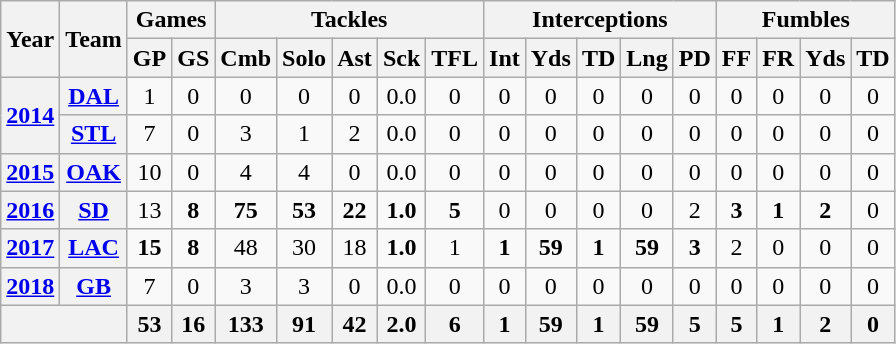<table class="wikitable" style="text-align:center">
<tr>
<th rowspan="2">Year</th>
<th rowspan="2">Team</th>
<th colspan="2">Games</th>
<th colspan="5">Tackles</th>
<th colspan="5">Interceptions</th>
<th colspan="4">Fumbles</th>
</tr>
<tr>
<th>GP</th>
<th>GS</th>
<th>Cmb</th>
<th>Solo</th>
<th>Ast</th>
<th>Sck</th>
<th>TFL</th>
<th>Int</th>
<th>Yds</th>
<th>TD</th>
<th>Lng</th>
<th>PD</th>
<th>FF</th>
<th>FR</th>
<th>Yds</th>
<th>TD</th>
</tr>
<tr>
<th rowspan="2"><a href='#'>2014</a></th>
<th><a href='#'>DAL</a></th>
<td>1</td>
<td>0</td>
<td>0</td>
<td>0</td>
<td>0</td>
<td>0.0</td>
<td>0</td>
<td>0</td>
<td>0</td>
<td>0</td>
<td>0</td>
<td>0</td>
<td>0</td>
<td>0</td>
<td>0</td>
<td>0</td>
</tr>
<tr>
<th><a href='#'>STL</a></th>
<td>7</td>
<td>0</td>
<td>3</td>
<td>1</td>
<td>2</td>
<td>0.0</td>
<td>0</td>
<td>0</td>
<td>0</td>
<td>0</td>
<td>0</td>
<td>0</td>
<td>0</td>
<td>0</td>
<td>0</td>
<td>0</td>
</tr>
<tr>
<th><a href='#'>2015</a></th>
<th><a href='#'>OAK</a></th>
<td>10</td>
<td>0</td>
<td>4</td>
<td>4</td>
<td>0</td>
<td>0.0</td>
<td>0</td>
<td>0</td>
<td>0</td>
<td>0</td>
<td>0</td>
<td>0</td>
<td>0</td>
<td>0</td>
<td>0</td>
<td>0</td>
</tr>
<tr>
<th><a href='#'>2016</a></th>
<th><a href='#'>SD</a></th>
<td>13</td>
<td><strong>8</strong></td>
<td><strong>75</strong></td>
<td><strong>53</strong></td>
<td><strong>22</strong></td>
<td><strong>1.0</strong></td>
<td><strong>5</strong></td>
<td>0</td>
<td>0</td>
<td>0</td>
<td>0</td>
<td>2</td>
<td><strong>3</strong></td>
<td><strong>1</strong></td>
<td><strong>2</strong></td>
<td>0</td>
</tr>
<tr>
<th><a href='#'>2017</a></th>
<th><a href='#'>LAC</a></th>
<td><strong>15</strong></td>
<td><strong>8</strong></td>
<td>48</td>
<td>30</td>
<td>18</td>
<td><strong>1.0</strong></td>
<td>1</td>
<td><strong>1</strong></td>
<td><strong>59</strong></td>
<td><strong>1</strong></td>
<td><strong>59</strong></td>
<td><strong>3</strong></td>
<td>2</td>
<td>0</td>
<td>0</td>
<td>0</td>
</tr>
<tr>
<th><a href='#'>2018</a></th>
<th><a href='#'>GB</a></th>
<td>7</td>
<td>0</td>
<td>3</td>
<td>3</td>
<td>0</td>
<td>0.0</td>
<td>0</td>
<td>0</td>
<td>0</td>
<td>0</td>
<td>0</td>
<td>0</td>
<td>0</td>
<td>0</td>
<td>0</td>
<td>0</td>
</tr>
<tr>
<th colspan="2"></th>
<th>53</th>
<th>16</th>
<th>133</th>
<th>91</th>
<th>42</th>
<th>2.0</th>
<th>6</th>
<th>1</th>
<th>59</th>
<th>1</th>
<th>59</th>
<th>5</th>
<th>5</th>
<th>1</th>
<th>2</th>
<th>0</th>
</tr>
</table>
